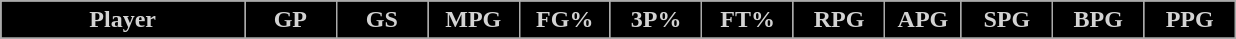<table class="wikitable sortable" style="text-align:center;">
<tr>
<th style="background:#000000;color:#D3D3D3;" width="16%">Player</th>
<th style="background:#000000;color:#D3D3D3;" width="6%">GP</th>
<th style="background:#000000;color:#D3D3D3;" width="6%">GS</th>
<th style="background:#000000;color:#D3D3D3;" width="6%">MPG</th>
<th style="background:#000000;color:#D3D3D3;" width="6%">FG%</th>
<th style="background:#000000;color:#D3D3D3;" width="6%">3P%</th>
<th style="background:#000000;color:#D3D3D3;" width="6%">FT%</th>
<th style="background:#000000;color:#D3D3D3;" width="6%">RPG</th>
<th style="background:#000000;color:#D3D3D3;" width="5%">APG</th>
<th style="background:#000000;color:#D3D3D3;" width="6%">SPG</th>
<th style="background:#000000;color:#D3D3D3;" width="6%">BPG</th>
<th style="background:#000000;color:#D3D3D3;" width="6%">PPG</th>
</tr>
<tr>
</tr>
</table>
